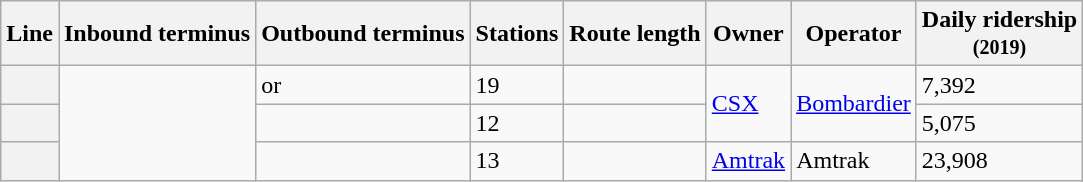<table class="wikitable sortable plainrowheaders">
<tr>
<th scope="col">Line</th>
<th scope="col">Inbound terminus</th>
<th scope="col">Outbound terminus</th>
<th scope="col">Stations</th>
<th scope="col">Route length</th>
<th scope="col">Owner</th>
<th scope="col">Operator</th>
<th scope="col">Daily ridership<br><small>(2019)</small></th>
</tr>
<tr>
<th scope="row"></th>
<td rowspan=3></td>
<td> or </td>
<td>19</td>
<td></td>
<td rowspan=2><a href='#'>CSX</a></td>
<td rowspan=2><a href='#'>Bombardier</a></td>
<td>7,392</td>
</tr>
<tr>
<th scope="row"></th>
<td></td>
<td>12</td>
<td></td>
<td>5,075</td>
</tr>
<tr>
<th scope="row"></th>
<td></td>
<td>13</td>
<td></td>
<td><a href='#'>Amtrak</a></td>
<td>Amtrak</td>
<td>23,908</td>
</tr>
</table>
